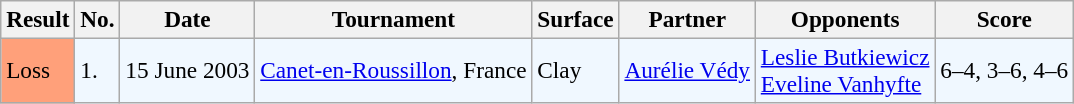<table class="sortable wikitable" style="font-size:97%;">
<tr>
<th>Result</th>
<th>No.</th>
<th>Date</th>
<th>Tournament</th>
<th>Surface</th>
<th>Partner</th>
<th>Opponents</th>
<th class="unsortable">Score</th>
</tr>
<tr style="background:#f0f8ff;">
<td style="background:#ffa07a;">Loss</td>
<td>1.</td>
<td>15 June 2003</td>
<td><a href='#'>Canet-en-Roussillon</a>, France</td>
<td>Clay</td>
<td> <a href='#'>Aurélie Védy</a></td>
<td> <a href='#'>Leslie Butkiewicz</a> <br>  <a href='#'>Eveline Vanhyfte</a></td>
<td>6–4, 3–6, 4–6</td>
</tr>
</table>
